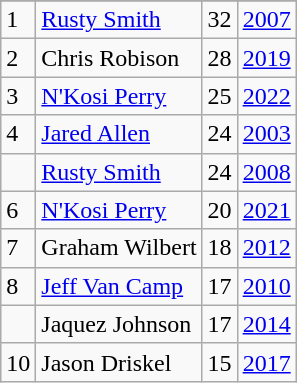<table class="wikitable">
<tr>
</tr>
<tr>
<td>1</td>
<td><a href='#'>Rusty Smith</a></td>
<td>32</td>
<td><a href='#'>2007</a></td>
</tr>
<tr>
<td>2</td>
<td>Chris Robison</td>
<td>28</td>
<td><a href='#'>2019</a></td>
</tr>
<tr>
<td>3</td>
<td><a href='#'>N'Kosi Perry</a></td>
<td>25</td>
<td><a href='#'>2022</a></td>
</tr>
<tr>
<td>4</td>
<td><a href='#'>Jared Allen</a></td>
<td>24</td>
<td><a href='#'>2003</a></td>
</tr>
<tr>
<td></td>
<td><a href='#'>Rusty Smith</a></td>
<td>24</td>
<td><a href='#'>2008</a></td>
</tr>
<tr>
<td>6</td>
<td><a href='#'>N'Kosi Perry</a></td>
<td>20</td>
<td><a href='#'>2021</a></td>
</tr>
<tr>
<td>7</td>
<td>Graham Wilbert</td>
<td>18</td>
<td><a href='#'>2012</a></td>
</tr>
<tr>
<td>8</td>
<td><a href='#'>Jeff Van Camp</a></td>
<td>17</td>
<td><a href='#'>2010</a></td>
</tr>
<tr>
<td></td>
<td>Jaquez Johnson</td>
<td>17</td>
<td><a href='#'>2014</a></td>
</tr>
<tr>
<td>10</td>
<td>Jason Driskel</td>
<td>15</td>
<td><a href='#'>2017</a></td>
</tr>
</table>
